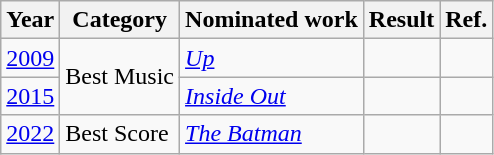<table class="wikitable">
<tr>
<th>Year</th>
<th>Category</th>
<th>Nominated work</th>
<th>Result</th>
<th>Ref.</th>
</tr>
<tr>
<td><a href='#'>2009</a></td>
<td rowspan="2">Best Music</td>
<td><em><a href='#'>Up</a></em></td>
<td></td>
<td align="center"></td>
</tr>
<tr>
<td><a href='#'>2015</a></td>
<td><em><a href='#'>Inside Out</a></em></td>
<td></td>
<td align="center"></td>
</tr>
<tr>
<td><a href='#'>2022</a></td>
<td>Best Score</td>
<td><em><a href='#'>The Batman</a></em></td>
<td></td>
<td align="center"></td>
</tr>
</table>
